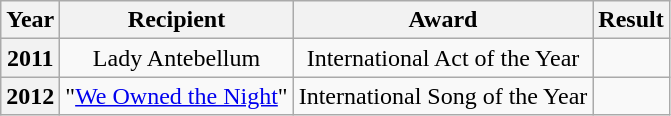<table class="wikitable" style="text-align:center">
<tr>
<th>Year</th>
<th>Recipient</th>
<th>Award</th>
<th>Result</th>
</tr>
<tr>
<th>2011</th>
<td>Lady Antebellum</td>
<td>International Act of the Year</td>
<td></td>
</tr>
<tr>
<th>2012</th>
<td>"<a href='#'>We Owned the Night</a>"</td>
<td>International Song of the Year</td>
<td></td>
</tr>
</table>
